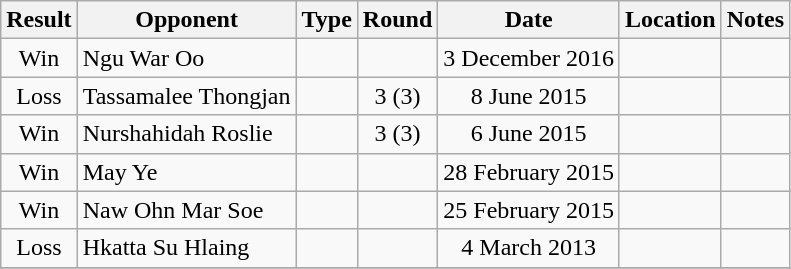<table class="wikitable" style="text-align:center">
<tr>
<th>Result</th>
<th>Opponent</th>
<th>Type</th>
<th>Round</th>
<th>Date</th>
<th>Location</th>
<th>Notes</th>
</tr>
<tr>
<td>Win</td>
<td style="text-align:left;"> Ngu War Oo</td>
<td></td>
<td></td>
<td>3 December 2016</td>
<td style="text-align:left;"> </td>
<td style="text-align:left;"></td>
</tr>
<tr>
<td>Loss</td>
<td style="text-align:left;"> Tassamalee Thongjan</td>
<td></td>
<td>3 (3)</td>
<td>8 June 2015</td>
<td style="text-align:left;"> </td>
<td style="text-align:left;"></td>
</tr>
<tr>
<td>Win</td>
<td style="text-align:left;"> Nurshahidah Roslie</td>
<td></td>
<td>3 (3)</td>
<td>6 June 2015</td>
<td style="text-align:left;"> </td>
<td style="text-align:left;"></td>
</tr>
<tr>
<td>Win</td>
<td style="text-align:left;"> May Ye</td>
<td></td>
<td></td>
<td>28 February 2015</td>
<td style="text-align:left;"> </td>
<td style="text-align:left;"></td>
</tr>
<tr>
<td>Win</td>
<td style="text-align:left;"> Naw Ohn Mar Soe</td>
<td></td>
<td></td>
<td>25 February 2015</td>
<td style="text-align:left;"> </td>
<td style="text-align:left;"></td>
</tr>
<tr>
<td>Loss</td>
<td style="text-align:left;"> Hkatta Su Hlaing</td>
<td></td>
<td></td>
<td>4 March 2013</td>
<td style="text-align:left;"> </td>
<td style="text-align:left;"></td>
</tr>
<tr>
</tr>
</table>
